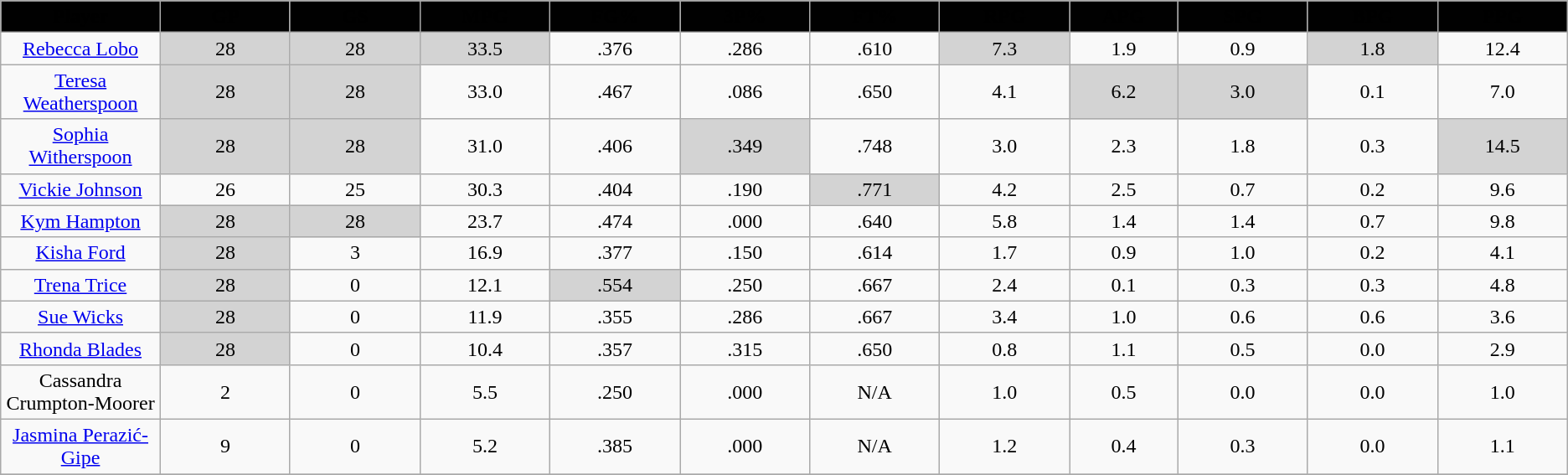<table class="wikitable sortable" style="text-align:center;">
<tr>
<th style="background: #010101" width="6%"><span>Player</span></th>
<th style="background: #010101" width="6%"><span>GP</span></th>
<th style="background: #010101" width="6%"><span>GS</span></th>
<th style="background: #010101" width="6%"><span>MPG</span></th>
<th style="background: #010101" width="6%"><span>FG%</span></th>
<th style="background: #010101" width="6%"><span>3P%</span></th>
<th style="background: #010101" width="6%"><span>FT%</span></th>
<th style="background: #010101" width="6%"><span>RPG</span></th>
<th style="background: #010101" width="5%"><span>APG</span></th>
<th style="background: #010101" width="6%"><span>SPG</span></th>
<th style="background: #010101" width="6%"><span>BPG</span></th>
<th style="background: #010101" width="6%"><span>PPG</span></th>
</tr>
<tr>
<td><a href='#'>Rebecca Lobo</a></td>
<td style="background:#D3D3D3;">28</td>
<td style="background:#D3D3D3;">28</td>
<td style="background:#D3D3D3;">33.5</td>
<td>.376</td>
<td>.286</td>
<td>.610</td>
<td style="background:#D3D3D3;">7.3</td>
<td>1.9</td>
<td>0.9</td>
<td style="background:#D3D3D3;">1.8</td>
<td>12.4</td>
</tr>
<tr>
<td><a href='#'>Teresa Weatherspoon</a></td>
<td style="background:#D3D3D3;">28</td>
<td style="background:#D3D3D3;">28</td>
<td>33.0</td>
<td>.467</td>
<td>.086</td>
<td>.650</td>
<td>4.1</td>
<td style="background:#D3D3D3;">6.2</td>
<td style="background:#D3D3D3;">3.0</td>
<td>0.1</td>
<td>7.0</td>
</tr>
<tr>
<td><a href='#'>Sophia Witherspoon</a></td>
<td style="background:#D3D3D3;">28</td>
<td style="background:#D3D3D3;">28</td>
<td>31.0</td>
<td>.406</td>
<td style="background:#D3D3D3;">.349</td>
<td>.748</td>
<td>3.0</td>
<td>2.3</td>
<td>1.8</td>
<td>0.3</td>
<td style="background:#D3D3D3;">14.5</td>
</tr>
<tr>
<td><a href='#'>Vickie Johnson</a></td>
<td>26</td>
<td>25</td>
<td>30.3</td>
<td>.404</td>
<td>.190</td>
<td style="background:#D3D3D3;">.771</td>
<td>4.2</td>
<td>2.5</td>
<td>0.7</td>
<td>0.2</td>
<td>9.6</td>
</tr>
<tr>
<td><a href='#'>Kym Hampton</a></td>
<td style="background:#D3D3D3;">28</td>
<td style="background:#D3D3D3;">28</td>
<td>23.7</td>
<td>.474</td>
<td>.000</td>
<td>.640</td>
<td>5.8</td>
<td>1.4</td>
<td>1.4</td>
<td>0.7</td>
<td>9.8</td>
</tr>
<tr>
<td><a href='#'>Kisha Ford</a></td>
<td style="background:#D3D3D3;">28</td>
<td>3</td>
<td>16.9</td>
<td>.377</td>
<td>.150</td>
<td>.614</td>
<td>1.7</td>
<td>0.9</td>
<td>1.0</td>
<td>0.2</td>
<td>4.1</td>
</tr>
<tr>
<td><a href='#'>Trena Trice</a></td>
<td style="background:#D3D3D3;">28</td>
<td>0</td>
<td>12.1</td>
<td style="background:#D3D3D3;">.554</td>
<td>.250</td>
<td>.667</td>
<td>2.4</td>
<td>0.1</td>
<td>0.3</td>
<td>0.3</td>
<td>4.8</td>
</tr>
<tr>
<td><a href='#'>Sue Wicks</a></td>
<td style="background:#D3D3D3;">28</td>
<td>0</td>
<td>11.9</td>
<td>.355</td>
<td>.286</td>
<td>.667</td>
<td>3.4</td>
<td>1.0</td>
<td>0.6</td>
<td>0.6</td>
<td>3.6</td>
</tr>
<tr>
<td><a href='#'>Rhonda Blades</a></td>
<td style="background:#D3D3D3;">28</td>
<td>0</td>
<td>10.4</td>
<td>.357</td>
<td>.315</td>
<td>.650</td>
<td>0.8</td>
<td>1.1</td>
<td>0.5</td>
<td>0.0</td>
<td>2.9</td>
</tr>
<tr>
<td>Cassandra Crumpton-Moorer</td>
<td>2</td>
<td>0</td>
<td>5.5</td>
<td>.250</td>
<td>.000</td>
<td>N/A</td>
<td>1.0</td>
<td>0.5</td>
<td>0.0</td>
<td>0.0</td>
<td>1.0</td>
</tr>
<tr>
<td><a href='#'>Jasmina Perazić-Gipe</a></td>
<td>9</td>
<td>0</td>
<td>5.2</td>
<td>.385</td>
<td>.000</td>
<td>N/A</td>
<td>1.2</td>
<td>0.4</td>
<td>0.3</td>
<td>0.0</td>
<td>1.1</td>
</tr>
<tr>
</tr>
</table>
